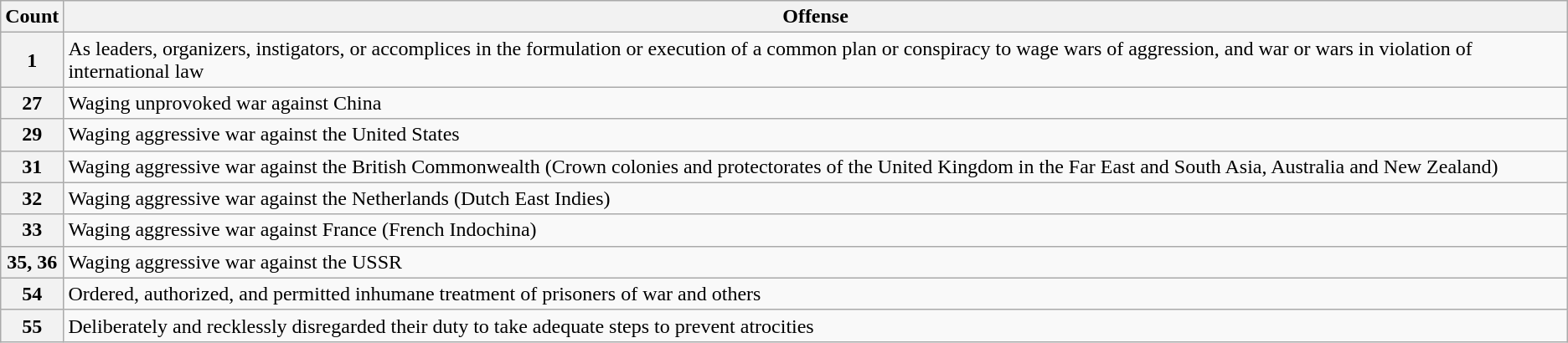<table class="wikitable plainrowheaders">
<tr>
<th scope="col">Count</th>
<th scope="col">Offense</th>
</tr>
<tr>
<th scope="row">1</th>
<td>As leaders, organizers, instigators, or accomplices in the formulation or execution of a common plan or conspiracy to wage wars of aggression, and war or wars in violation of international law</td>
</tr>
<tr>
<th scope="row">27</th>
<td>Waging unprovoked war against China</td>
</tr>
<tr>
<th scope="row">29</th>
<td>Waging aggressive war against the United States</td>
</tr>
<tr>
<th scope="row">31</th>
<td>Waging aggressive war against the British Commonwealth (Crown colonies and protectorates of the United Kingdom in the Far East and South Asia, Australia and New Zealand)</td>
</tr>
<tr>
<th scope="row">32</th>
<td>Waging aggressive war against the Netherlands (Dutch East Indies)</td>
</tr>
<tr>
<th scope="row">33</th>
<td>Waging aggressive war against France (French Indochina)</td>
</tr>
<tr>
<th scope="row">35, 36</th>
<td>Waging aggressive war against the USSR</td>
</tr>
<tr>
<th scope="row">54</th>
<td>Ordered, authorized, and permitted inhumane treatment of prisoners of war and others</td>
</tr>
<tr>
<th scope="row">55</th>
<td>Deliberately and recklessly disregarded their duty to take adequate steps to prevent atrocities</td>
</tr>
</table>
